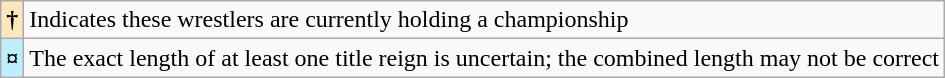<table class="wikitable">
<tr>
<th style="background-color:#ffe6bd">†</th>
<td>Indicates these wrestlers are currently holding a championship</td>
</tr>
<tr>
<th style="background-color:#bbeeff">¤</th>
<td>The exact length of at least one title reign is uncertain; the combined length may not be correct</td>
</tr>
</table>
